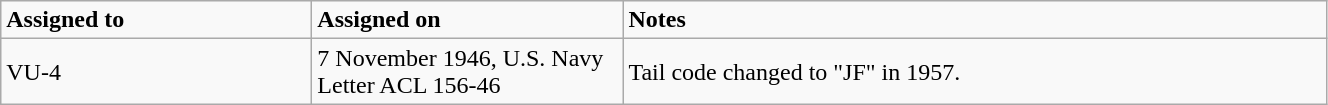<table class="wikitable" style="width: 70%;">
<tr>
<td style="width: 200px;"><strong>Assigned to</strong></td>
<td style="width: 200px;"><strong>Assigned on</strong></td>
<td><strong>Notes</strong></td>
</tr>
<tr>
<td>VU-4</td>
<td>7 November 1946, U.S. Navy Letter ACL 156-46</td>
<td>Tail code changed to "JF" in 1957.</td>
</tr>
</table>
